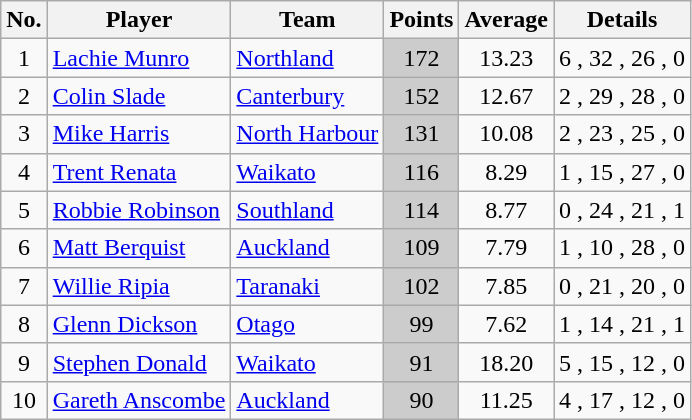<table class="wikitable sortable" style="text-align:center">
<tr>
<th>No.</th>
<th>Player</th>
<th>Team</th>
<th>Points</th>
<th>Average</th>
<th>Details</th>
</tr>
<tr>
<td>1</td>
<td style="text-align:left"><a href='#'>Lachie Munro</a></td>
<td style="text-align:left"><a href='#'>Northland</a></td>
<td style="background:#ccc">172</td>
<td>13.23</td>
<td>6 , 32 , 26 , 0 </td>
</tr>
<tr>
<td>2</td>
<td style="text-align:left"><a href='#'>Colin Slade</a></td>
<td style="text-align:left"><a href='#'>Canterbury</a></td>
<td style="background:#ccc">152</td>
<td>12.67</td>
<td>2 , 29 , 28 , 0 </td>
</tr>
<tr>
<td>3</td>
<td style="text-align:left"><a href='#'>Mike Harris</a></td>
<td style="text-align:left"><a href='#'>North Harbour</a></td>
<td style="background:#ccc">131 </td>
<td>10.08</td>
<td>2 , 23 , 25  , 0 </td>
</tr>
<tr>
<td>4</td>
<td style="text-align:left"><a href='#'>Trent Renata</a></td>
<td style="text-align:left"><a href='#'>Waikato</a></td>
<td style="background:#ccc">116</td>
<td>8.29</td>
<td>1 , 15 , 27 , 0 </td>
</tr>
<tr>
<td>5</td>
<td style="text-align:left"><a href='#'>Robbie Robinson</a></td>
<td style="text-align:left"><a href='#'>Southland</a></td>
<td style="background:#ccc">114 </td>
<td>8.77</td>
<td>0 , 24  , 21 , 1 </td>
</tr>
<tr>
<td>6</td>
<td style="text-align:left"><a href='#'>Matt Berquist</a></td>
<td style="text-align:left"><a href='#'>Auckland</a></td>
<td style="background:#ccc">109</td>
<td>7.79</td>
<td>1 , 10 , 28 , 0 </td>
</tr>
<tr>
<td>7</td>
<td style="text-align:left"><a href='#'>Willie Ripia</a></td>
<td style="text-align:left"><a href='#'>Taranaki</a></td>
<td style="background:#ccc">102</td>
<td>7.85</td>
<td>0 , 21 , 20 , 0 </td>
</tr>
<tr>
<td>8</td>
<td style="text-align:left"><a href='#'>Glenn Dickson</a></td>
<td style="text-align:left"><a href='#'>Otago</a></td>
<td style="background:#ccc">99</td>
<td>7.62</td>
<td>1 , 14 , 21 , 1 </td>
</tr>
<tr>
<td>9</td>
<td style="text-align:left"><a href='#'>Stephen Donald</a></td>
<td style="text-align:left"><a href='#'>Waikato</a></td>
<td style="background:#ccc">91</td>
<td>18.20</td>
<td>5 , 15 , 12 , 0 </td>
</tr>
<tr>
<td>10</td>
<td style="text-align:left"><a href='#'>Gareth Anscombe</a></td>
<td style="text-align:left"><a href='#'>Auckland</a></td>
<td style="background:#ccc">90</td>
<td>11.25</td>
<td>4 , 17 , 12 , 0 </td>
</tr>
</table>
